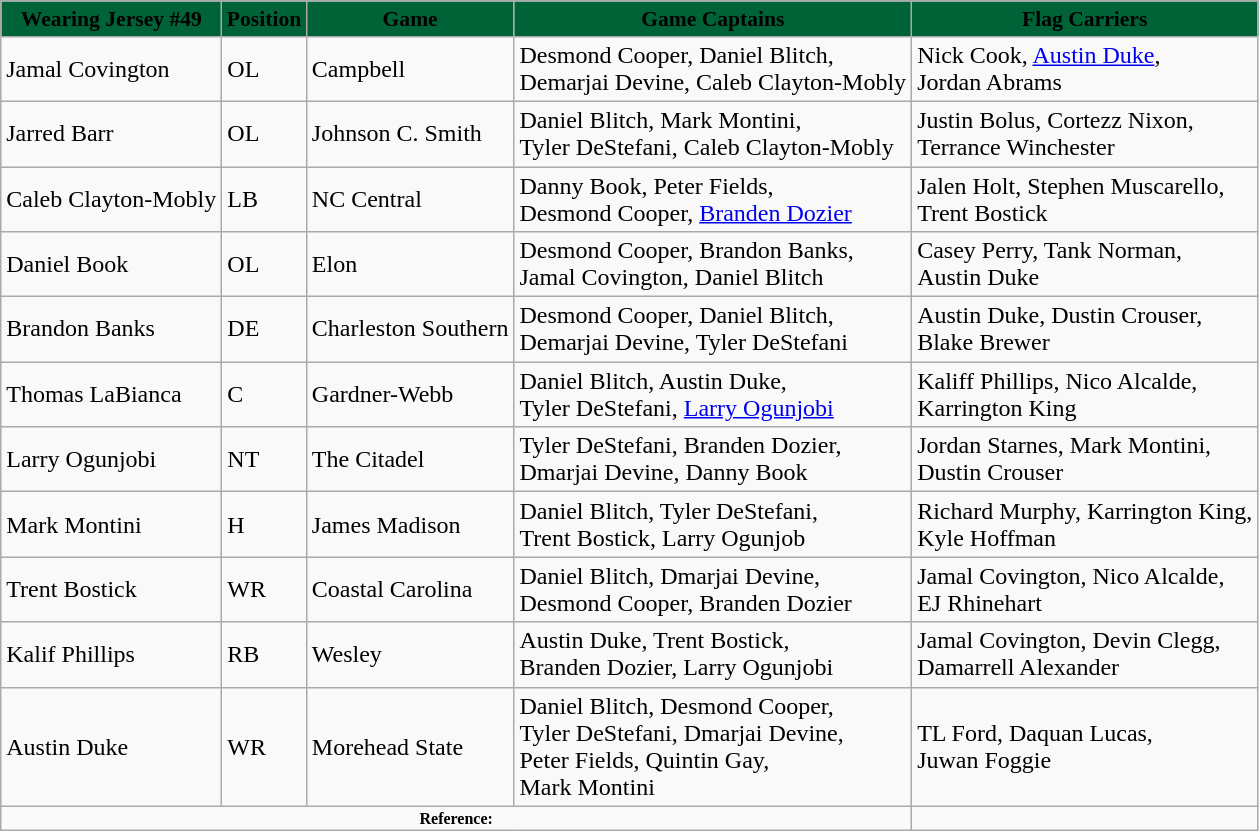<table class="wikitable">
<tr style="background:#006338; text-align:center; font-size:90%;">
<td><span><strong>Wearing Jersey #49</strong></span></td>
<td><span><strong>Position</strong></span></td>
<td><span><strong>Game</strong></span></td>
<td><span><strong>Game Captains</strong></span></td>
<td><span><strong>Flag Carriers</strong></span></td>
</tr>
<tr>
<td>Jamal Covington</td>
<td>OL</td>
<td>Campbell</td>
<td>Desmond Cooper, Daniel Blitch,<br> Demarjai Devine, Caleb Clayton-Mobly</td>
<td>Nick Cook, <a href='#'>Austin Duke</a>,<br> Jordan Abrams</td>
</tr>
<tr>
<td>Jarred Barr</td>
<td>OL</td>
<td>Johnson C. Smith</td>
<td>Daniel Blitch, Mark Montini,<br> Tyler DeStefani, Caleb Clayton-Mobly</td>
<td>Justin Bolus, Cortezz Nixon,<br> Terrance Winchester</td>
</tr>
<tr>
<td>Caleb Clayton-Mobly</td>
<td>LB</td>
<td>NC Central</td>
<td>Danny Book, Peter Fields,<br> Desmond Cooper, <a href='#'>Branden Dozier</a></td>
<td>Jalen Holt, Stephen Muscarello,<br> Trent Bostick</td>
</tr>
<tr>
<td>Daniel Book</td>
<td>OL</td>
<td>Elon</td>
<td>Desmond Cooper, Brandon Banks,<br> Jamal Covington, Daniel Blitch</td>
<td>Casey Perry, Tank Norman, <br> Austin Duke</td>
</tr>
<tr>
<td>Brandon Banks</td>
<td>DE</td>
<td>Charleston Southern</td>
<td>Desmond Cooper, Daniel Blitch,<br> Demarjai Devine, Tyler DeStefani</td>
<td>Austin Duke, Dustin Crouser,<br> Blake Brewer</td>
</tr>
<tr>
<td>Thomas LaBianca</td>
<td>C</td>
<td>Gardner-Webb</td>
<td>Daniel Blitch, Austin Duke,<br> Tyler DeStefani, <a href='#'>Larry Ogunjobi</a></td>
<td>Kaliff Phillips, Nico Alcalde,<br> Karrington King</td>
</tr>
<tr>
<td>Larry Ogunjobi</td>
<td>NT</td>
<td>The Citadel</td>
<td>Tyler DeStefani, Branden Dozier,<br> Dmarjai Devine, Danny Book</td>
<td>Jordan Starnes, Mark Montini,<br> Dustin Crouser</td>
</tr>
<tr>
<td>Mark Montini</td>
<td>H</td>
<td>James Madison</td>
<td>Daniel Blitch, Tyler DeStefani,<br> Trent Bostick, Larry Ogunjob</td>
<td>Richard Murphy, Karrington King,<br> Kyle Hoffman</td>
</tr>
<tr>
<td>Trent Bostick</td>
<td>WR</td>
<td>Coastal Carolina</td>
<td>Daniel Blitch, Dmarjai Devine,<br> Desmond Cooper, Branden Dozier</td>
<td>Jamal Covington, Nico Alcalde,<br> EJ Rhinehart</td>
</tr>
<tr>
<td>Kalif Phillips</td>
<td>RB</td>
<td>Wesley</td>
<td>Austin Duke, Trent Bostick,<br> Branden Dozier, Larry Ogunjobi</td>
<td>Jamal Covington, Devin Clegg,<br> Damarrell Alexander</td>
</tr>
<tr>
<td>Austin Duke</td>
<td>WR</td>
<td>Morehead State</td>
<td>Daniel Blitch, Desmond Cooper,<br> Tyler DeStefani, Dmarjai Devine,<br> Peter Fields, Quintin Gay,<br> Mark Montini</td>
<td>TL Ford, Daquan Lucas,<br> Juwan Foggie</td>
</tr>
<tr>
<td colspan="4" style="font-size: 8pt" align="center"><strong>Reference:</strong></td>
</tr>
</table>
